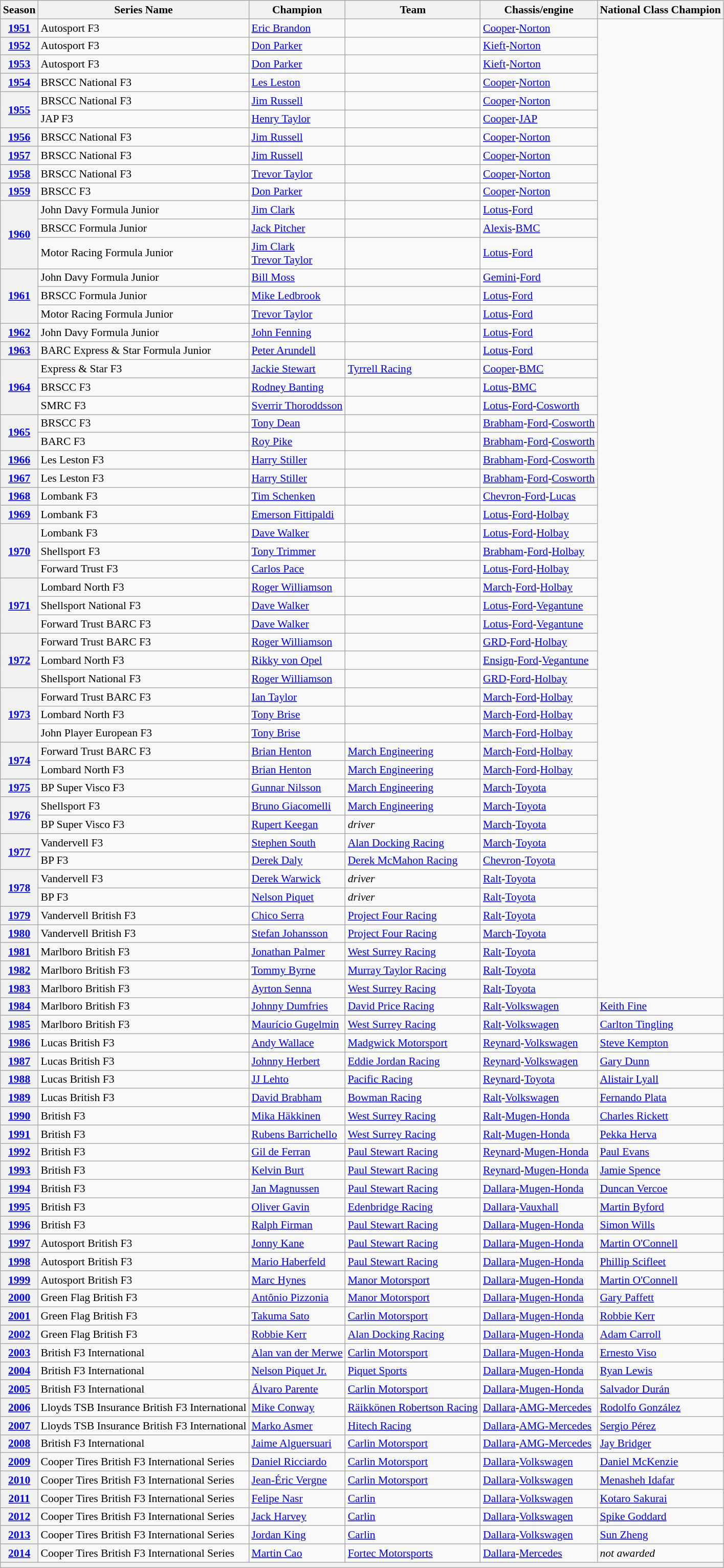<table class="wikitable" style="font-size:0.9em">
<tr>
<th>Season</th>
<th>Series Name</th>
<th>Champion</th>
<th>Team</th>
<th>Chassis/engine</th>
<th>National Class Champion</th>
</tr>
<tr>
<th><a href='#'>1951</a></th>
<td>Autosport F3</td>
<td> <a href='#'>Eric Brandon</a></td>
<td></td>
<td><a href='#'>Cooper</a>-<a href='#'>Norton</a></td>
<td rowspan=53></td>
</tr>
<tr>
<th><a href='#'>1952</a></th>
<td>Autosport F3</td>
<td> <a href='#'>Don Parker</a></td>
<td></td>
<td><a href='#'>Kieft</a>-<a href='#'>Norton</a></td>
</tr>
<tr>
<th><a href='#'>1953</a></th>
<td>Autosport F3</td>
<td> <a href='#'>Don Parker</a></td>
<td></td>
<td><a href='#'>Kieft</a>-<a href='#'>Norton</a></td>
</tr>
<tr>
<th><a href='#'>1954</a></th>
<td>BRSCC National F3</td>
<td> <a href='#'>Les Leston</a></td>
<td></td>
<td><a href='#'>Cooper</a>-<a href='#'>Norton</a></td>
</tr>
<tr>
<th rowspan="2"><a href='#'>1955</a></th>
<td>BRSCC National F3</td>
<td> <a href='#'>Jim Russell</a></td>
<td></td>
<td><a href='#'>Cooper</a>-<a href='#'>Norton</a></td>
</tr>
<tr>
<td>JAP F3</td>
<td> <a href='#'>Henry Taylor</a></td>
<td></td>
<td><a href='#'>Cooper</a>-<a href='#'>JAP</a></td>
</tr>
<tr>
<th><a href='#'>1956</a></th>
<td>BRSCC National F3</td>
<td> <a href='#'>Jim Russell</a></td>
<td></td>
<td><a href='#'>Cooper</a>-<a href='#'>Norton</a></td>
</tr>
<tr>
<th><a href='#'>1957</a></th>
<td>BRSCC National F3</td>
<td> <a href='#'>Jim Russell</a></td>
<td></td>
<td><a href='#'>Cooper</a>-<a href='#'>Norton</a></td>
</tr>
<tr>
<th><a href='#'>1958</a></th>
<td>BRSCC National F3</td>
<td> <a href='#'>Trevor Taylor</a></td>
<td></td>
<td><a href='#'>Cooper</a>-<a href='#'>Norton</a></td>
</tr>
<tr>
<th><a href='#'>1959</a></th>
<td>BRSCC F3</td>
<td> <a href='#'>Don Parker</a></td>
<td></td>
<td><a href='#'>Cooper</a>-<a href='#'>Norton</a></td>
</tr>
<tr>
<th rowspan="3"><a href='#'>1960</a></th>
<td>John Davy Formula Junior</td>
<td> <a href='#'>Jim Clark</a></td>
<td></td>
<td><a href='#'>Lotus</a>-<a href='#'>Ford</a></td>
</tr>
<tr>
<td>BRSCC Formula Junior</td>
<td> <a href='#'>Jack Pitcher</a></td>
<td></td>
<td><a href='#'>Alexis</a>-<a href='#'>BMC</a></td>
</tr>
<tr>
<td>Motor Racing Formula Junior</td>
<td> <a href='#'>Jim Clark</a><br> <a href='#'>Trevor Taylor</a></td>
<td></td>
<td><a href='#'>Lotus</a>-<a href='#'>Ford</a></td>
</tr>
<tr>
<th rowspan="3"><a href='#'>1961</a></th>
<td>John Davy Formula Junior</td>
<td> <a href='#'>Bill Moss</a></td>
<td></td>
<td><a href='#'>Gemini</a>-<a href='#'>Ford</a></td>
</tr>
<tr>
<td>BRSCC Formula Junior</td>
<td> <a href='#'>Mike Ledbrook</a></td>
<td></td>
<td><a href='#'>Lotus</a>-<a href='#'>Ford</a></td>
</tr>
<tr>
<td>Motor Racing Formula Junior</td>
<td> <a href='#'>Trevor Taylor</a></td>
<td></td>
<td><a href='#'>Lotus</a>-<a href='#'>Ford</a></td>
</tr>
<tr>
<th><a href='#'>1962</a></th>
<td>John Davy Formula Junior</td>
<td> <a href='#'>John Fenning</a></td>
<td></td>
<td><a href='#'>Lotus</a>-<a href='#'>Ford</a></td>
</tr>
<tr>
<th><a href='#'>1963</a></th>
<td>BARC Express & Star Formula Junior</td>
<td> <a href='#'>Peter Arundell</a></td>
<td></td>
<td><a href='#'>Lotus</a>-<a href='#'>Ford</a></td>
</tr>
<tr>
<th rowspan="3"><a href='#'>1964</a></th>
<td>Express & Star F3</td>
<td> <a href='#'>Jackie Stewart</a></td>
<td> <a href='#'>Tyrrell Racing</a></td>
<td><a href='#'>Cooper</a>-<a href='#'>BMC</a></td>
</tr>
<tr>
<td>BRSCC F3</td>
<td> <a href='#'>Rodney Banting</a></td>
<td></td>
<td><a href='#'>Lotus</a>-<a href='#'>BMC</a></td>
</tr>
<tr>
<td>SMRC F3</td>
<td> <a href='#'>Sverrir Thoroddsson</a></td>
<td></td>
<td><a href='#'>Lotus</a>-<a href='#'>Ford</a>-<a href='#'>Cosworth</a></td>
</tr>
<tr>
<th rowspan="2"><a href='#'>1965</a></th>
<td>BRSCC F3</td>
<td> <a href='#'>Tony Dean</a></td>
<td></td>
<td><a href='#'>Brabham</a>-<a href='#'>Ford</a>-<a href='#'>Cosworth</a></td>
</tr>
<tr>
<td>BARC F3</td>
<td> <a href='#'>Roy Pike</a></td>
<td></td>
<td><a href='#'>Brabham</a>-<a href='#'>Ford</a>-<a href='#'>Cosworth</a></td>
</tr>
<tr>
<th><a href='#'>1966</a></th>
<td>Les Leston F3</td>
<td> <a href='#'>Harry Stiller</a></td>
<td></td>
<td><a href='#'>Brabham</a>-<a href='#'>Ford</a>-<a href='#'>Cosworth</a></td>
</tr>
<tr>
<th><a href='#'>1967</a></th>
<td>Les Leston F3</td>
<td> <a href='#'>Harry Stiller</a></td>
<td></td>
<td><a href='#'>Brabham</a>-<a href='#'>Ford</a>-<a href='#'>Cosworth</a></td>
</tr>
<tr>
<th><a href='#'>1968</a></th>
<td>Lombank F3</td>
<td> <a href='#'>Tim Schenken</a></td>
<td></td>
<td><a href='#'>Chevron</a>-<a href='#'>Ford</a>-<a href='#'>Lucas</a></td>
</tr>
<tr>
<th><a href='#'>1969</a></th>
<td>Lombank F3</td>
<td> <a href='#'>Emerson Fittipaldi</a></td>
<td></td>
<td><a href='#'>Lotus</a>-<a href='#'>Ford</a>-<a href='#'>Holbay</a></td>
</tr>
<tr>
<th rowspan="3"><a href='#'>1970</a></th>
<td>Lombank F3</td>
<td> <a href='#'>Dave Walker</a></td>
<td></td>
<td><a href='#'>Lotus</a>-<a href='#'>Ford</a>-<a href='#'>Holbay</a></td>
</tr>
<tr>
<td>Shellsport F3</td>
<td> <a href='#'>Tony Trimmer</a></td>
<td></td>
<td><a href='#'>Brabham</a>-<a href='#'>Ford</a>-<a href='#'>Holbay</a></td>
</tr>
<tr>
<td>Forward Trust F3</td>
<td> <a href='#'>Carlos Pace</a></td>
<td></td>
<td><a href='#'>Lotus</a>-<a href='#'>Ford</a>-<a href='#'>Holbay</a></td>
</tr>
<tr>
<th rowspan="3"><a href='#'>1971</a></th>
<td>Lombard North F3</td>
<td> <a href='#'>Roger Williamson</a></td>
<td></td>
<td><a href='#'>March</a>-<a href='#'>Ford</a>-<a href='#'>Holbay</a></td>
</tr>
<tr>
<td>Shellsport National F3</td>
<td> <a href='#'>Dave Walker</a></td>
<td></td>
<td><a href='#'>Lotus</a>-<a href='#'>Ford</a>-<a href='#'>Vegantune</a></td>
</tr>
<tr>
<td>Forward Trust BARC F3</td>
<td> <a href='#'>Dave Walker</a></td>
<td></td>
<td><a href='#'>Lotus</a>-<a href='#'>Ford</a>-<a href='#'>Vegantune</a></td>
</tr>
<tr>
<th rowspan="3"><a href='#'>1972</a></th>
<td>Forward Trust BARC F3</td>
<td> <a href='#'>Roger Williamson</a></td>
<td></td>
<td><a href='#'>GRD</a>-<a href='#'>Ford</a>-<a href='#'>Holbay</a></td>
</tr>
<tr>
<td>Lombard North F3</td>
<td> <a href='#'>Rikky von Opel</a></td>
<td></td>
<td><a href='#'>Ensign</a>-<a href='#'>Ford</a>-<a href='#'>Vegantune</a></td>
</tr>
<tr>
<td>Shellsport National F3</td>
<td> <a href='#'>Roger Williamson</a></td>
<td></td>
<td><a href='#'>GRD</a>-<a href='#'>Ford</a>-<a href='#'>Holbay</a></td>
</tr>
<tr>
<th rowspan="3"><a href='#'>1973</a></th>
<td>Forward Trust BARC F3</td>
<td> <a href='#'>Ian Taylor</a></td>
<td></td>
<td><a href='#'>March</a>-<a href='#'>Ford</a>-<a href='#'>Holbay</a></td>
</tr>
<tr>
<td>Lombard North F3</td>
<td> <a href='#'>Tony Brise</a></td>
<td></td>
<td><a href='#'>March</a>-<a href='#'>Ford</a>-<a href='#'>Holbay</a></td>
</tr>
<tr>
<td>John Player European F3</td>
<td> <a href='#'>Tony Brise</a></td>
<td></td>
<td><a href='#'>March</a>-<a href='#'>Ford</a>-<a href='#'>Holbay</a></td>
</tr>
<tr>
<th rowspan="2"><a href='#'>1974</a></th>
<td>Forward Trust BARC F3</td>
<td> <a href='#'>Brian Henton</a></td>
<td> <a href='#'>March Engineering</a></td>
<td><a href='#'>March</a>-<a href='#'>Ford</a>-<a href='#'>Holbay</a></td>
</tr>
<tr>
<td>Lombard North F3</td>
<td> <a href='#'>Brian Henton</a></td>
<td> <a href='#'>March Engineering</a></td>
<td><a href='#'>March</a>-<a href='#'>Ford</a>-<a href='#'>Holbay</a></td>
</tr>
<tr>
<th><a href='#'>1975</a></th>
<td>BP Super Visco F3</td>
<td> <a href='#'>Gunnar Nilsson</a></td>
<td> <a href='#'>March Engineering</a></td>
<td><a href='#'>March</a>-<a href='#'>Toyota</a></td>
</tr>
<tr>
<th rowspan="2"><a href='#'>1976</a></th>
<td>Shellsport F3</td>
<td> <a href='#'>Bruno Giacomelli</a></td>
<td> <a href='#'>March Engineering</a></td>
<td><a href='#'>March</a>-<a href='#'>Toyota</a></td>
</tr>
<tr>
<td>BP Super Visco F3</td>
<td> <a href='#'>Rupert Keegan</a></td>
<td> <em>driver</em></td>
<td><a href='#'>March</a>-<a href='#'>Toyota</a></td>
</tr>
<tr>
<th rowspan="2"><a href='#'>1977</a></th>
<td>Vandervell F3</td>
<td> <a href='#'>Stephen South</a></td>
<td> <a href='#'>Alan Docking Racing</a></td>
<td><a href='#'>March</a>-<a href='#'>Toyota</a></td>
</tr>
<tr>
<td>BP F3</td>
<td> <a href='#'>Derek Daly</a></td>
<td> <a href='#'>Derek McMahon Racing</a></td>
<td><a href='#'>Chevron</a>-<a href='#'>Toyota</a></td>
</tr>
<tr>
<th rowspan="2"><a href='#'>1978</a></th>
<td>Vandervell F3</td>
<td> <a href='#'>Derek Warwick</a></td>
<td> <em>driver</em></td>
<td><a href='#'>Ralt</a>-<a href='#'>Toyota</a></td>
</tr>
<tr>
<td>BP F3</td>
<td> <a href='#'>Nelson Piquet</a></td>
<td> <em>driver</em></td>
<td><a href='#'>Ralt</a>-<a href='#'>Toyota</a></td>
</tr>
<tr>
<th><a href='#'>1979</a></th>
<td>Vandervell British F3</td>
<td> <a href='#'>Chico Serra</a></td>
<td> <a href='#'>Project Four Racing</a></td>
<td><a href='#'>Ralt</a>-<a href='#'>Toyota</a></td>
</tr>
<tr>
<th><a href='#'>1980</a></th>
<td>Vandervell British F3</td>
<td> <a href='#'>Stefan Johansson</a></td>
<td> <a href='#'>Project Four Racing</a></td>
<td><a href='#'>March</a>-<a href='#'>Toyota</a></td>
</tr>
<tr>
<th><a href='#'>1981</a></th>
<td>Marlboro British F3</td>
<td> <a href='#'>Jonathan Palmer</a></td>
<td> <a href='#'>West Surrey Racing</a></td>
<td><a href='#'>Ralt</a>-<a href='#'>Toyota</a></td>
</tr>
<tr>
<th><a href='#'>1982</a></th>
<td>Marlboro British F3</td>
<td> <a href='#'>Tommy Byrne</a></td>
<td> <a href='#'>Murray Taylor Racing</a></td>
<td><a href='#'>Ralt</a>-<a href='#'>Toyota</a></td>
</tr>
<tr>
<th><a href='#'>1983</a></th>
<td>Marlboro British F3</td>
<td> <a href='#'>Ayrton Senna</a></td>
<td> <a href='#'>West Surrey Racing</a></td>
<td><a href='#'>Ralt</a>-<a href='#'>Toyota</a></td>
</tr>
<tr>
<th><a href='#'>1984</a></th>
<td>Marlboro British F3</td>
<td> <a href='#'>Johnny Dumfries</a></td>
<td> <a href='#'>David Price Racing</a></td>
<td><a href='#'>Ralt</a>-<a href='#'>Volkswagen</a></td>
<td> <a href='#'>Keith Fine</a></td>
</tr>
<tr>
<th><a href='#'>1985</a></th>
<td>Marlboro British F3</td>
<td> <a href='#'>Maurício Gugelmin</a></td>
<td> <a href='#'>West Surrey Racing</a></td>
<td><a href='#'>Ralt</a>-<a href='#'>Volkswagen</a></td>
<td> <a href='#'>Carlton Tingling</a></td>
</tr>
<tr>
<th><a href='#'>1986</a></th>
<td>Lucas British F3</td>
<td> <a href='#'>Andy Wallace</a></td>
<td> <a href='#'>Madgwick Motorsport</a></td>
<td><a href='#'>Reynard</a>-<a href='#'>Volkswagen</a></td>
<td> <a href='#'>Steve Kempton</a></td>
</tr>
<tr>
<th><a href='#'>1987</a></th>
<td>Lucas British F3</td>
<td> <a href='#'>Johnny Herbert</a></td>
<td> <a href='#'>Eddie Jordan Racing</a></td>
<td><a href='#'>Reynard</a>-<a href='#'>Volkswagen</a></td>
<td> <a href='#'>Gary Dunn</a></td>
</tr>
<tr>
<th><a href='#'>1988</a></th>
<td>Lucas British F3</td>
<td> <a href='#'>JJ Lehto</a></td>
<td> <a href='#'>Pacific Racing</a></td>
<td><a href='#'>Reynard</a>-<a href='#'>Toyota</a></td>
<td> <a href='#'>Alistair Lyall</a></td>
</tr>
<tr>
<th><a href='#'>1989</a></th>
<td>Lucas British F3</td>
<td> <a href='#'>David Brabham</a></td>
<td> <a href='#'>Bowman Racing</a></td>
<td><a href='#'>Ralt</a>-<a href='#'>Volkswagen</a></td>
<td> <a href='#'>Fernando Plata</a></td>
</tr>
<tr>
<th><a href='#'>1990</a></th>
<td>British F3</td>
<td> <a href='#'>Mika Häkkinen</a></td>
<td> <a href='#'>West Surrey Racing</a></td>
<td><a href='#'>Ralt</a>-<a href='#'>Mugen-Honda</a></td>
<td> <a href='#'>Charles Rickett</a></td>
</tr>
<tr>
<th><a href='#'>1991</a></th>
<td>British F3</td>
<td> <a href='#'>Rubens Barrichello</a></td>
<td> <a href='#'>West Surrey Racing</a></td>
<td><a href='#'>Ralt</a>-<a href='#'>Mugen-Honda</a></td>
<td> <a href='#'>Pekka Herva</a></td>
</tr>
<tr>
<th><a href='#'>1992</a></th>
<td>British F3</td>
<td> <a href='#'>Gil de Ferran</a></td>
<td> <a href='#'>Paul Stewart Racing</a></td>
<td><a href='#'>Reynard</a>-<a href='#'>Mugen-Honda</a></td>
<td> <a href='#'>Paul Evans</a></td>
</tr>
<tr>
<th><a href='#'>1993</a></th>
<td>British F3</td>
<td> <a href='#'>Kelvin Burt</a></td>
<td> <a href='#'>Paul Stewart Racing</a></td>
<td><a href='#'>Reynard</a>-<a href='#'>Mugen-Honda</a></td>
<td> <a href='#'>Jamie Spence</a></td>
</tr>
<tr>
<th><a href='#'>1994</a></th>
<td>British F3</td>
<td> <a href='#'>Jan Magnussen</a></td>
<td> <a href='#'>Paul Stewart Racing</a></td>
<td><a href='#'>Dallara</a>-<a href='#'>Mugen-Honda</a></td>
<td> <a href='#'>Duncan Vercoe</a></td>
</tr>
<tr>
<th><a href='#'>1995</a></th>
<td>British F3</td>
<td> <a href='#'>Oliver Gavin</a></td>
<td> <a href='#'>Edenbridge Racing</a></td>
<td><a href='#'>Dallara</a>-<a href='#'>Vauxhall</a></td>
<td> <a href='#'>Martin Byford</a></td>
</tr>
<tr>
<th><a href='#'>1996</a></th>
<td>British F3</td>
<td> <a href='#'>Ralph Firman</a></td>
<td> <a href='#'>Paul Stewart Racing</a></td>
<td><a href='#'>Dallara</a>-<a href='#'>Mugen-Honda</a></td>
<td> <a href='#'>Simon Wills</a></td>
</tr>
<tr>
<th><a href='#'>1997</a></th>
<td>Autosport British F3</td>
<td> <a href='#'>Jonny Kane</a></td>
<td> <a href='#'>Paul Stewart Racing</a></td>
<td><a href='#'>Dallara</a>-<a href='#'>Mugen-Honda</a></td>
<td> <a href='#'>Martin O'Connell</a></td>
</tr>
<tr>
<th><a href='#'>1998</a></th>
<td>Autosport British F3</td>
<td> <a href='#'>Mario Haberfeld</a></td>
<td> <a href='#'>Paul Stewart Racing</a></td>
<td><a href='#'>Dallara</a>-<a href='#'>Mugen-Honda</a></td>
<td> <a href='#'>Phillip Scifleet</a></td>
</tr>
<tr>
<th><a href='#'>1999</a></th>
<td>Autosport British F3</td>
<td> <a href='#'>Marc Hynes</a></td>
<td> <a href='#'>Manor Motorsport</a></td>
<td><a href='#'>Dallara</a>-<a href='#'>Mugen-Honda</a></td>
<td> <a href='#'>Martin O'Connell</a></td>
</tr>
<tr>
<th><a href='#'>2000</a></th>
<td>Green Flag British F3</td>
<td> <a href='#'>Antônio Pizzonia</a></td>
<td> <a href='#'>Manor Motorsport</a></td>
<td><a href='#'>Dallara</a>-<a href='#'>Mugen-Honda</a></td>
<td> <a href='#'>Gary Paffett</a></td>
</tr>
<tr>
<th><a href='#'>2001</a></th>
<td>Green Flag British F3</td>
<td> <a href='#'>Takuma Sato</a></td>
<td> <a href='#'>Carlin Motorsport</a></td>
<td><a href='#'>Dallara</a>-<a href='#'>Mugen-Honda</a></td>
<td> <a href='#'>Robbie Kerr</a></td>
</tr>
<tr>
<th><a href='#'>2002</a></th>
<td>Green Flag British F3</td>
<td> <a href='#'>Robbie Kerr</a></td>
<td> <a href='#'>Alan Docking Racing</a></td>
<td><a href='#'>Dallara</a>-<a href='#'>Mugen-Honda</a></td>
<td> <a href='#'>Adam Carroll</a></td>
</tr>
<tr>
<th><a href='#'>2003</a></th>
<td>British F3 International</td>
<td> <a href='#'>Alan van der Merwe</a></td>
<td> <a href='#'>Carlin Motorsport</a></td>
<td><a href='#'>Dallara</a>-<a href='#'>Mugen-Honda</a></td>
<td> <a href='#'>Ernesto Viso</a></td>
</tr>
<tr>
<th><a href='#'>2004</a></th>
<td>British F3 International</td>
<td> <a href='#'>Nelson Piquet Jr.</a></td>
<td> <a href='#'>Piquet Sports</a></td>
<td><a href='#'>Dallara</a>-<a href='#'>Mugen-Honda</a></td>
<td> <a href='#'>Ryan Lewis</a></td>
</tr>
<tr>
<th><a href='#'>2005</a></th>
<td>British F3 International</td>
<td> <a href='#'>Álvaro Parente</a></td>
<td> <a href='#'>Carlin Motorsport</a></td>
<td><a href='#'>Dallara</a>-<a href='#'>Mugen-Honda</a></td>
<td> <a href='#'>Salvador Durán</a></td>
</tr>
<tr>
<th><a href='#'>2006</a></th>
<td>Lloyds TSB Insurance British F3 International</td>
<td> <a href='#'>Mike Conway</a></td>
<td> <a href='#'>Räikkönen Robertson Racing</a></td>
<td><a href='#'>Dallara</a>-<a href='#'>AMG-Mercedes</a></td>
<td> <a href='#'>Rodolfo González</a></td>
</tr>
<tr>
<th><a href='#'>2007</a></th>
<td>Lloyds TSB Insurance British F3 International</td>
<td> <a href='#'>Marko Asmer</a></td>
<td> <a href='#'>Hitech Racing</a></td>
<td><a href='#'>Dallara</a>-<a href='#'>AMG-Mercedes</a></td>
<td> <a href='#'>Sergio Pérez</a></td>
</tr>
<tr>
<th><a href='#'>2008</a></th>
<td>British F3 International</td>
<td> <a href='#'>Jaime Alguersuari</a></td>
<td> <a href='#'>Carlin Motorsport</a></td>
<td><a href='#'>Dallara</a>-<a href='#'>AMG-Mercedes</a></td>
<td> <a href='#'>Jay Bridger</a></td>
</tr>
<tr>
<th><a href='#'>2009</a></th>
<td>Cooper Tires British F3 International Series</td>
<td> <a href='#'>Daniel Ricciardo</a></td>
<td> <a href='#'>Carlin Motorsport</a></td>
<td><a href='#'>Dallara</a>-<a href='#'>Volkswagen</a></td>
<td> <a href='#'>Daniel McKenzie</a></td>
</tr>
<tr>
<th><a href='#'>2010</a></th>
<td>Cooper Tires British F3 International Series</td>
<td> <a href='#'>Jean-Éric Vergne</a></td>
<td> <a href='#'>Carlin Motorsport</a></td>
<td><a href='#'>Dallara</a>-<a href='#'>Volkswagen</a></td>
<td> <a href='#'>Menasheh Idafar</a></td>
</tr>
<tr>
<th><a href='#'>2011</a></th>
<td>Cooper Tires British F3 International Series</td>
<td> <a href='#'>Felipe Nasr</a></td>
<td> <a href='#'>Carlin</a></td>
<td><a href='#'>Dallara</a>-<a href='#'>Volkswagen</a></td>
<td> <a href='#'>Kotaro Sakurai</a></td>
</tr>
<tr>
<th><a href='#'>2012</a></th>
<td>Cooper Tires British F3 International Series</td>
<td> <a href='#'>Jack Harvey</a></td>
<td> <a href='#'>Carlin</a></td>
<td><a href='#'>Dallara</a>-<a href='#'>Volkswagen</a></td>
<td> <a href='#'>Spike Goddard</a></td>
</tr>
<tr>
<th><a href='#'>2013</a></th>
<td>Cooper Tires British F3 International Series</td>
<td> <a href='#'>Jordan King</a></td>
<td> <a href='#'>Carlin</a></td>
<td><a href='#'>Dallara</a>-<a href='#'>Volkswagen</a></td>
<td> <a href='#'>Sun Zheng</a></td>
</tr>
<tr>
<th><a href='#'>2014</a></th>
<td>Cooper Tires British F3 International Series</td>
<td> <a href='#'>Martin Cao</a></td>
<td> <a href='#'>Fortec Motorsports</a></td>
<td><a href='#'>Dallara</a>-<a href='#'>Mercedes</a></td>
<td><em>not awarded</em></td>
</tr>
<tr>
<th colspan="6"></th>
</tr>
</table>
